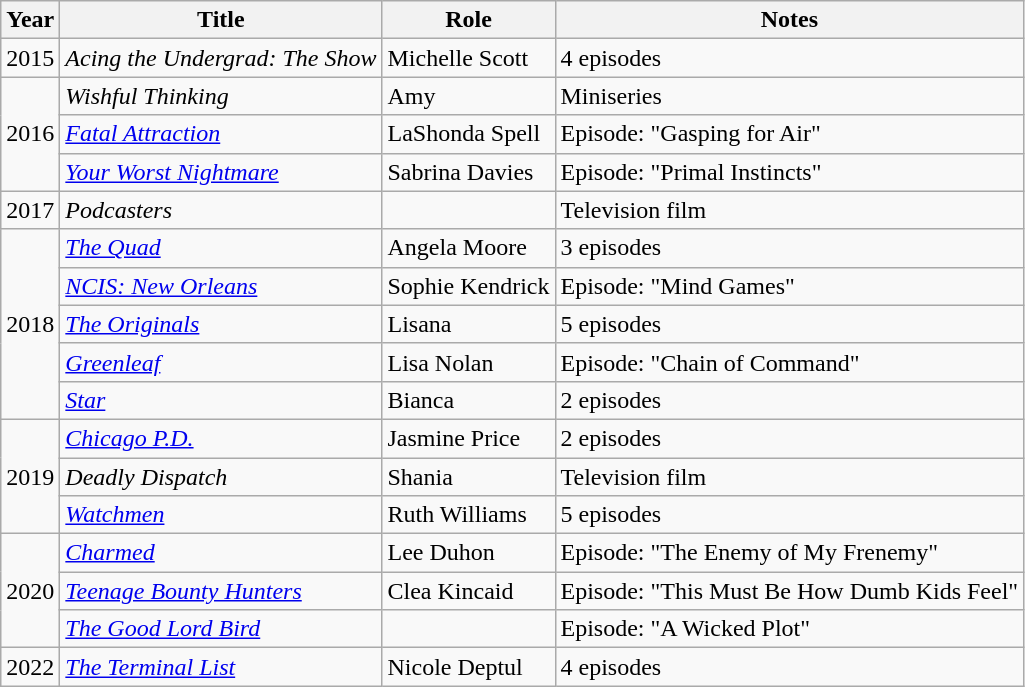<table class="wikitable sortable">
<tr>
<th>Year</th>
<th>Title</th>
<th>Role</th>
<th class="unsortable">Notes</th>
</tr>
<tr>
<td>2015</td>
<td><em>Acing the Undergrad: The Show</em></td>
<td>Michelle Scott</td>
<td>4 episodes</td>
</tr>
<tr>
<td rowspan="3">2016</td>
<td><em>Wishful Thinking</em></td>
<td>Amy</td>
<td>Miniseries</td>
</tr>
<tr>
<td><em><a href='#'>Fatal Attraction</a></em></td>
<td>LaShonda Spell</td>
<td>Episode: "Gasping for Air"</td>
</tr>
<tr>
<td><em><a href='#'>Your Worst Nightmare</a></em></td>
<td>Sabrina Davies</td>
<td>Episode: "Primal Instincts"</td>
</tr>
<tr>
<td>2017</td>
<td><em>Podcasters</em></td>
<td></td>
<td>Television film</td>
</tr>
<tr>
<td rowspan="5">2018</td>
<td><em><a href='#'>The Quad</a></em></td>
<td>Angela Moore</td>
<td>3 episodes</td>
</tr>
<tr>
<td><em><a href='#'>NCIS: New Orleans</a></em></td>
<td>Sophie Kendrick</td>
<td>Episode: "Mind Games"</td>
</tr>
<tr>
<td><em><a href='#'>The Originals</a></em></td>
<td>Lisana</td>
<td>5 episodes</td>
</tr>
<tr>
<td><em><a href='#'>Greenleaf</a></em></td>
<td>Lisa Nolan</td>
<td>Episode: "Chain of Command"</td>
</tr>
<tr>
<td><em><a href='#'>Star</a></em></td>
<td>Bianca</td>
<td>2 episodes</td>
</tr>
<tr>
<td rowspan="3">2019</td>
<td><em><a href='#'>Chicago P.D.</a></em></td>
<td>Jasmine Price</td>
<td>2 episodes</td>
</tr>
<tr>
<td><em>Deadly Dispatch</em></td>
<td>Shania</td>
<td>Television film</td>
</tr>
<tr>
<td><em><a href='#'>Watchmen</a></em></td>
<td>Ruth Williams</td>
<td>5 episodes</td>
</tr>
<tr>
<td rowspan="3">2020</td>
<td><em><a href='#'>Charmed</a></em></td>
<td>Lee Duhon</td>
<td>Episode: "The Enemy of My Frenemy"</td>
</tr>
<tr>
<td><em><a href='#'>Teenage Bounty Hunters</a></em></td>
<td>Clea Kincaid</td>
<td>Episode: "This Must Be How Dumb Kids Feel"</td>
</tr>
<tr>
<td><em><a href='#'>The Good Lord Bird</a></em></td>
<td></td>
<td>Episode: "A Wicked Plot"</td>
</tr>
<tr>
<td>2022</td>
<td><em><a href='#'>The Terminal List</a></em></td>
<td>Nicole Deptul</td>
<td>4 episodes</td>
</tr>
</table>
